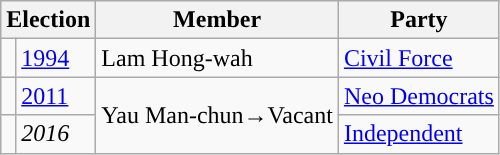<table class="wikitable">
<tr>
<th colspan="2”">Election</th>
<th>Member</th>
<th>Party</th>
</tr>
<tr>
<td style="background-color: "></td>
<td><a href='#'>1994</a></td>
<td rowspan=1>Lam Hong-wah</td>
<td><a href='#'>Civil Force</a></td>
</tr>
<tr>
<td style="background-color: "></td>
<td><a href='#'>2011</a></td>
<td rowspan=2>Yau Man-chun→Vacant</td>
<td><a href='#'>Neo Democrats</a></td>
</tr>
<tr>
<td style="background-color: "></td>
<td><em>2016</em></td>
<td><a href='#'>Independent</a></td>
</tr>
</table>
